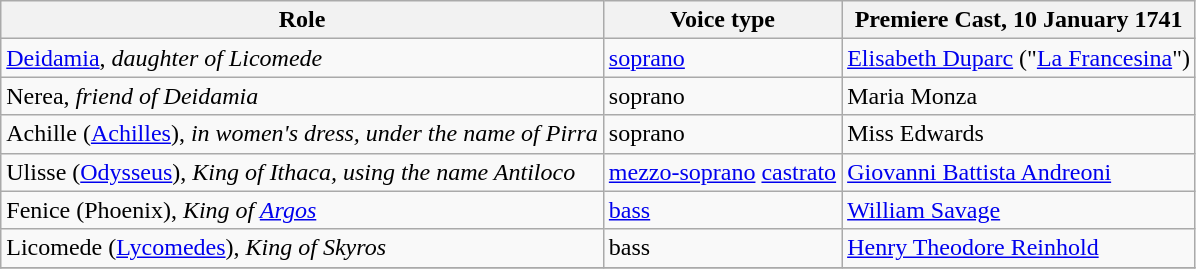<table class="wikitable">
<tr>
<th>Role</th>
<th>Voice type</th>
<th>Premiere Cast, 10 January 1741<br></th>
</tr>
<tr>
<td><a href='#'>Deidamia</a>, <em>daughter of Licomede</em></td>
<td><a href='#'>soprano</a></td>
<td><a href='#'>Elisabeth Duparc</a> ("<a href='#'>La Francesina</a>")</td>
</tr>
<tr>
<td>Nerea, <em>friend of Deidamia</em></td>
<td>soprano</td>
<td>Maria Monza</td>
</tr>
<tr>
<td>Achille (<a href='#'>Achilles</a>), <em>in women's dress, under the name of Pirra</em></td>
<td>soprano</td>
<td>Miss Edwards</td>
</tr>
<tr>
<td>Ulisse (<a href='#'>Odysseus</a>), <em>King of Ithaca, using the name Antiloco</em></td>
<td><a href='#'>mezzo-soprano</a> <a href='#'>castrato</a></td>
<td><a href='#'>Giovanni Battista Andreoni</a></td>
</tr>
<tr>
<td>Fenice (Phoenix), <em>King of <a href='#'>Argos</a></em></td>
<td><a href='#'>bass</a></td>
<td><a href='#'>William Savage</a></td>
</tr>
<tr>
<td>Licomede (<a href='#'>Lycomedes</a>), <em>King of Skyros</em></td>
<td>bass</td>
<td><a href='#'>Henry Theodore Reinhold</a></td>
</tr>
<tr>
</tr>
</table>
